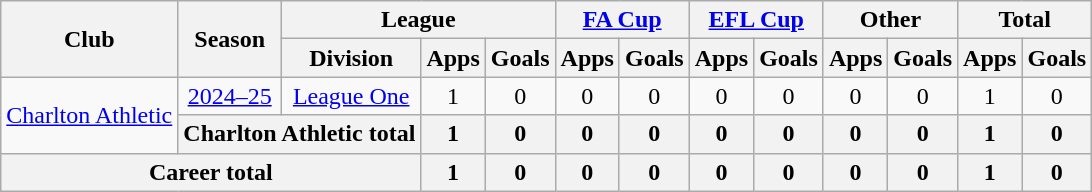<table class="wikitable" style="text-align: center;">
<tr>
<th rowspan="2">Club</th>
<th rowspan="2">Season</th>
<th colspan="3">League</th>
<th colspan="2"><a href='#'>FA Cup</a></th>
<th colspan="2"><a href='#'>EFL Cup</a></th>
<th colspan="2">Other</th>
<th colspan="2">Total</th>
</tr>
<tr>
<th>Division</th>
<th>Apps</th>
<th>Goals</th>
<th>Apps</th>
<th>Goals</th>
<th>Apps</th>
<th>Goals</th>
<th>Apps</th>
<th>Goals</th>
<th>Apps</th>
<th>Goals</th>
</tr>
<tr>
<td rowspan="2"><a href='#'>Charlton Athletic</a></td>
<td><a href='#'>2024–25</a></td>
<td><a href='#'>League One</a></td>
<td>1</td>
<td>0</td>
<td>0</td>
<td>0</td>
<td>0</td>
<td>0</td>
<td>0</td>
<td>0</td>
<td>1</td>
<td>0</td>
</tr>
<tr>
<th colspan="2">Charlton Athletic total</th>
<th>1</th>
<th>0</th>
<th>0</th>
<th>0</th>
<th>0</th>
<th>0</th>
<th>0</th>
<th>0</th>
<th>1</th>
<th>0</th>
</tr>
<tr>
<th colspan="3">Career total</th>
<th>1</th>
<th>0</th>
<th>0</th>
<th>0</th>
<th>0</th>
<th>0</th>
<th>0</th>
<th>0</th>
<th>1</th>
<th>0</th>
</tr>
</table>
